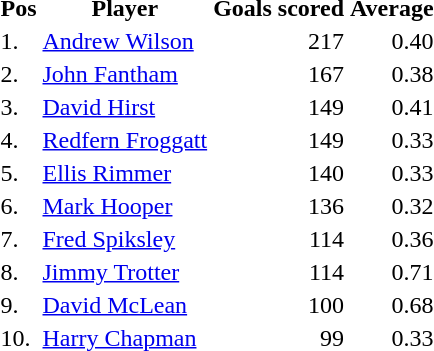<table>
<tr>
<th>Pos</th>
<th>Player</th>
<th>Goals scored</th>
<th>Average</th>
</tr>
<tr>
<td>1.</td>
<td> <a href='#'>Andrew Wilson</a></td>
<td align="right">217</td>
<td align="right">0.40</td>
</tr>
<tr>
<td>2.</td>
<td> <a href='#'>John Fantham</a></td>
<td align="right">167</td>
<td align="right">0.38</td>
</tr>
<tr>
<td>3.</td>
<td> <a href='#'>David Hirst</a></td>
<td align="right">149</td>
<td align="right">0.41</td>
</tr>
<tr>
<td>4.</td>
<td> <a href='#'>Redfern Froggatt</a></td>
<td align="right">149</td>
<td align="right">0.33</td>
</tr>
<tr>
<td>5.</td>
<td> <a href='#'>Ellis Rimmer</a></td>
<td align="right">140</td>
<td align="right">0.33</td>
</tr>
<tr>
<td>6.</td>
<td> <a href='#'>Mark Hooper</a></td>
<td align="right">136</td>
<td align="right">0.32</td>
</tr>
<tr>
<td>7.</td>
<td> <a href='#'>Fred Spiksley</a></td>
<td align="right">114</td>
<td align="right">0.36</td>
</tr>
<tr>
<td>8.</td>
<td> <a href='#'>Jimmy Trotter</a></td>
<td align="right">114</td>
<td align="right">0.71</td>
</tr>
<tr>
<td>9.</td>
<td> <a href='#'>David McLean</a></td>
<td align="right">100</td>
<td align="right">0.68</td>
</tr>
<tr>
<td>10.</td>
<td> <a href='#'>Harry Chapman</a></td>
<td align="right">99</td>
<td align="right">0.33</td>
</tr>
</table>
